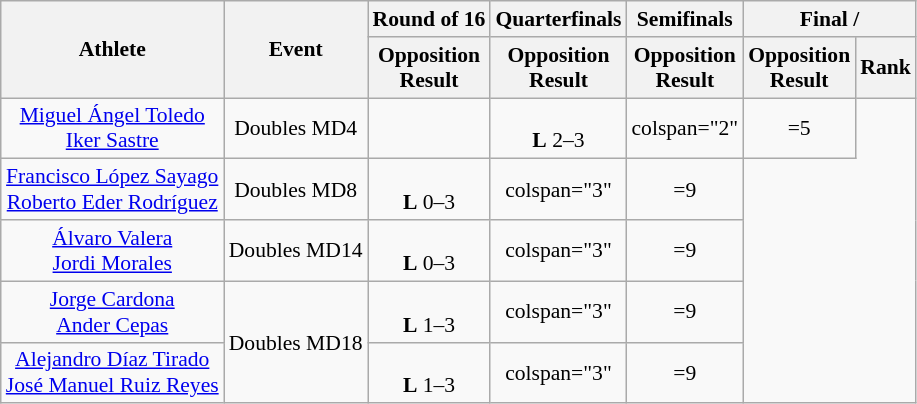<table class=wikitable style="font-size:90%">
<tr align=center>
<th rowspan="2">Athlete</th>
<th rowspan="2">Event</th>
<th>Round of 16</th>
<th>Quarterfinals</th>
<th>Semifinals</th>
<th colspan="2">Final / </th>
</tr>
<tr>
<th>Opposition<br>Result</th>
<th>Opposition<br>Result</th>
<th>Opposition<br>Result</th>
<th>Opposition<br>Result</th>
<th>Rank</th>
</tr>
<tr align=center |>
<td><a href='#'>Miguel Ángel Toledo</a><br><a href='#'>Iker Sastre</a></td>
<td>Doubles MD4</td>
<td></td>
<td><br><strong>L</strong> 2–3</td>
<td>colspan="2" </td>
<td>=5</td>
</tr>
<tr align=center |>
<td><a href='#'>Francisco López Sayago</a><br><a href='#'>Roberto Eder Rodríguez</a></td>
<td>Doubles MD8</td>
<td><br><strong>L</strong> 0–3</td>
<td>colspan="3" </td>
<td>=9</td>
</tr>
<tr align=center |>
<td><a href='#'>Álvaro Valera</a><br><a href='#'>Jordi Morales</a></td>
<td>Doubles MD14</td>
<td><br><strong>L</strong> 0–3</td>
<td>colspan="3" </td>
<td>=9</td>
</tr>
<tr align=center |>
<td><a href='#'>Jorge Cardona</a><br><a href='#'>Ander Cepas</a></td>
<td rowspan="2">Doubles MD18</td>
<td><br><strong>L</strong> 1–3</td>
<td>colspan="3" </td>
<td>=9</td>
</tr>
<tr align=center |>
<td><a href='#'>Alejandro Díaz Tirado</a><br><a href='#'>José Manuel Ruiz Reyes</a></td>
<td><br><strong>L</strong> 1–3</td>
<td>colspan="3" </td>
<td>=9</td>
</tr>
</table>
